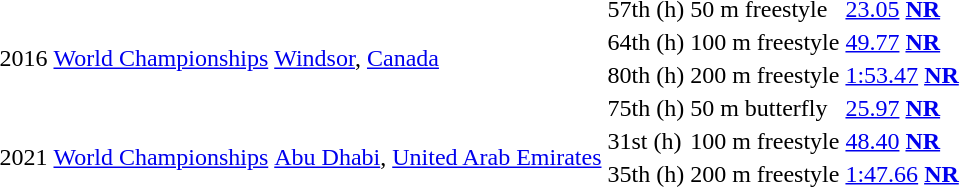<table>
<tr>
<td rowspan=4>2016</td>
<td rowspan=4><a href='#'>World Championships</a></td>
<td rowspan=4 align=left> <a href='#'>Windsor</a>, <a href='#'>Canada</a></td>
<td>57th (h)</td>
<td>50 m freestyle</td>
<td><a href='#'>23.05</a> <strong><a href='#'>NR</a></strong></td>
</tr>
<tr>
<td>64th (h)</td>
<td>100 m freestyle</td>
<td><a href='#'>49.77</a> <strong><a href='#'>NR</a></strong></td>
</tr>
<tr>
<td>80th (h)</td>
<td>200 m freestyle</td>
<td><a href='#'>1:53.47</a> <strong><a href='#'>NR</a></strong></td>
</tr>
<tr>
<td>75th (h)</td>
<td>50 m butterfly</td>
<td><a href='#'>25.97</a> <strong><a href='#'>NR</a></strong></td>
</tr>
<tr>
<td rowspan=2>2021</td>
<td rowspan=2><a href='#'>World Championships</a></td>
<td rowspan=2 align=left> <a href='#'>Abu Dhabi</a>, <a href='#'>United Arab Emirates</a></td>
<td>31st (h)</td>
<td>100 m freestyle</td>
<td><a href='#'>48.40</a> <strong><a href='#'>NR</a></strong></td>
</tr>
<tr>
<td>35th (h)</td>
<td>200 m freestyle</td>
<td><a href='#'>1:47.66</a> <strong><a href='#'>NR</a></strong></td>
</tr>
</table>
